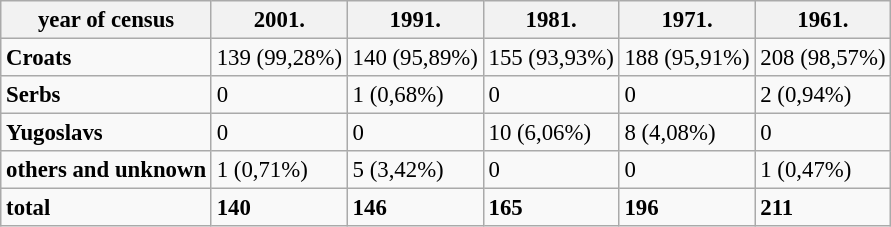<table class="wikitable" style="font-size:95%;">
<tr>
<th>year of census</th>
<th>2001.</th>
<th>1991.</th>
<th>1981.</th>
<th>1971.</th>
<th>1961.</th>
</tr>
<tr>
<td><strong>Croats</strong></td>
<td>139 (99,28%)</td>
<td>140 (95,89%)</td>
<td>155 (93,93%)</td>
<td>188 (95,91%)</td>
<td>208 (98,57%)</td>
</tr>
<tr>
<td><strong>Serbs</strong></td>
<td>0</td>
<td>1 (0,68%)</td>
<td>0</td>
<td>0</td>
<td>2 (0,94%)</td>
</tr>
<tr>
<td><strong>Yugoslavs</strong></td>
<td>0</td>
<td>0</td>
<td>10 (6,06%)</td>
<td>8 (4,08%)</td>
<td>0</td>
</tr>
<tr>
<td><strong>others and unknown</strong></td>
<td>1 (0,71%)</td>
<td>5 (3,42%)</td>
<td>0</td>
<td>0</td>
<td>1 (0,47%)</td>
</tr>
<tr>
<td><strong>total</strong></td>
<td><strong>140</strong></td>
<td><strong>146</strong></td>
<td><strong>165</strong></td>
<td><strong>196</strong></td>
<td><strong>211</strong></td>
</tr>
</table>
